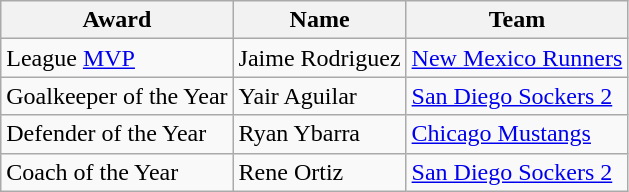<table class="wikitable">
<tr>
<th>Award</th>
<th>Name</th>
<th>Team</th>
</tr>
<tr>
<td>League <a href='#'>MVP</a></td>
<td>Jaime Rodriguez</td>
<td><a href='#'>New Mexico Runners</a></td>
</tr>
<tr>
<td>Goalkeeper of the Year</td>
<td>Yair Aguilar</td>
<td><a href='#'>San Diego Sockers 2</a></td>
</tr>
<tr>
<td>Defender of the Year</td>
<td>Ryan Ybarra</td>
<td><a href='#'>Chicago Mustangs</a></td>
</tr>
<tr>
<td>Coach of the Year</td>
<td>Rene Ortiz</td>
<td><a href='#'>San Diego Sockers 2</a></td>
</tr>
</table>
